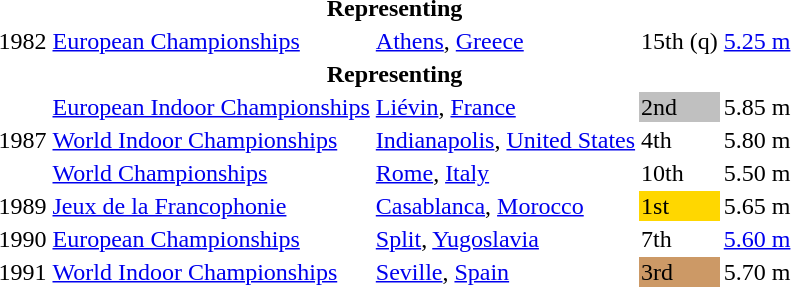<table>
<tr>
<th colspan="6">Representing </th>
</tr>
<tr>
<td>1982</td>
<td><a href='#'>European Championships</a></td>
<td><a href='#'>Athens</a>, <a href='#'>Greece</a></td>
<td>15th (q)</td>
<td><a href='#'>5.25 m</a></td>
</tr>
<tr>
<th colspan="6">Representing </th>
</tr>
<tr>
<td rowspan=3>1987</td>
<td><a href='#'>European Indoor Championships</a></td>
<td><a href='#'>Liévin</a>, <a href='#'>France</a></td>
<td bgcolor="silver">2nd</td>
<td>5.85 m</td>
</tr>
<tr>
<td><a href='#'>World Indoor Championships</a></td>
<td><a href='#'>Indianapolis</a>, <a href='#'>United States</a></td>
<td>4th</td>
<td>5.80 m</td>
</tr>
<tr>
<td><a href='#'>World Championships</a></td>
<td><a href='#'>Rome</a>, <a href='#'>Italy</a></td>
<td>10th</td>
<td>5.50 m</td>
</tr>
<tr>
<td>1989</td>
<td><a href='#'>Jeux de la Francophonie</a></td>
<td><a href='#'>Casablanca</a>, <a href='#'>Morocco</a></td>
<td bgcolor="gold">1st</td>
<td>5.65 m</td>
</tr>
<tr>
<td>1990</td>
<td><a href='#'>European Championships</a></td>
<td><a href='#'>Split</a>, <a href='#'>Yugoslavia</a></td>
<td>7th</td>
<td><a href='#'>5.60 m</a></td>
</tr>
<tr>
<td>1991</td>
<td><a href='#'>World Indoor Championships</a></td>
<td><a href='#'>Seville</a>, <a href='#'>Spain</a></td>
<td bgcolor="cc9966">3rd</td>
<td>5.70 m</td>
</tr>
</table>
